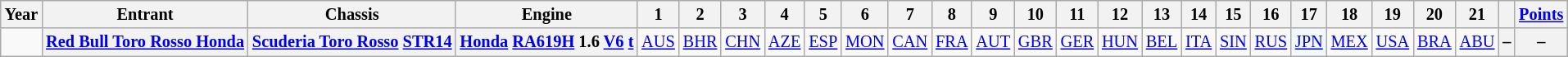<table class="wikitable" border="1" style="text-align:center; font-size:85%;">
<tr>
<th>Year</th>
<th>Entrant</th>
<th>Chassis</th>
<th>Engine</th>
<th>1</th>
<th>2</th>
<th>3</th>
<th>4</th>
<th>5</th>
<th>6</th>
<th>7</th>
<th>8</th>
<th>9</th>
<th>10</th>
<th>11</th>
<th>12</th>
<th>13</th>
<th>14</th>
<th>15</th>
<th>16</th>
<th>17</th>
<th>18</th>
<th>19</th>
<th>20</th>
<th>21</th>
<th></th>
<th><a href='#'>Points</a></th>
</tr>
<tr>
<td></td>
<th nowrap><a href='#'>Red Bull Toro Rosso Honda</a></th>
<th nowrap><a href='#'>Scuderia Toro Rosso</a> <a href='#'>STR14</a></th>
<th nowrap><a href='#'>Honda</a> <a href='#'>RA619H</a> 1.6 <a href='#'>V6</a> <a href='#'>t</a></th>
<td><a href='#'>AUS</a></td>
<td><a href='#'>BHR</a></td>
<td><a href='#'>CHN</a></td>
<td><a href='#'>AZE</a></td>
<td><a href='#'>ESP</a></td>
<td><a href='#'>MON</a></td>
<td><a href='#'>CAN</a></td>
<td><a href='#'>FRA</a></td>
<td><a href='#'>AUT</a></td>
<td><a href='#'>GBR</a></td>
<td><a href='#'>GER</a></td>
<td><a href='#'>HUN</a></td>
<td><a href='#'>BEL</a></td>
<td><a href='#'>ITA</a></td>
<td><a href='#'>SIN</a></td>
<td><a href='#'>RUS</a></td>
<td style="background:#F1F8FF;"><a href='#'>JPN</a><br></td>
<td><a href='#'>MEX</a></td>
<td><a href='#'>USA</a></td>
<td><a href='#'>BRA</a></td>
<td><a href='#'>ABU</a></td>
<th>–</th>
<th>–</th>
</tr>
</table>
